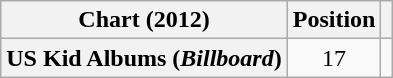<table class="wikitable plainrowheaders" style="text-align:center">
<tr>
<th scope="col">Chart (2012)</th>
<th scope="col">Position</th>
<th scope="col" class="unsortable"></th>
</tr>
<tr>
<th scope="row">US Kid Albums (<em>Billboard</em>)</th>
<td>17</td>
<td style="text-align:center;"></td>
</tr>
</table>
